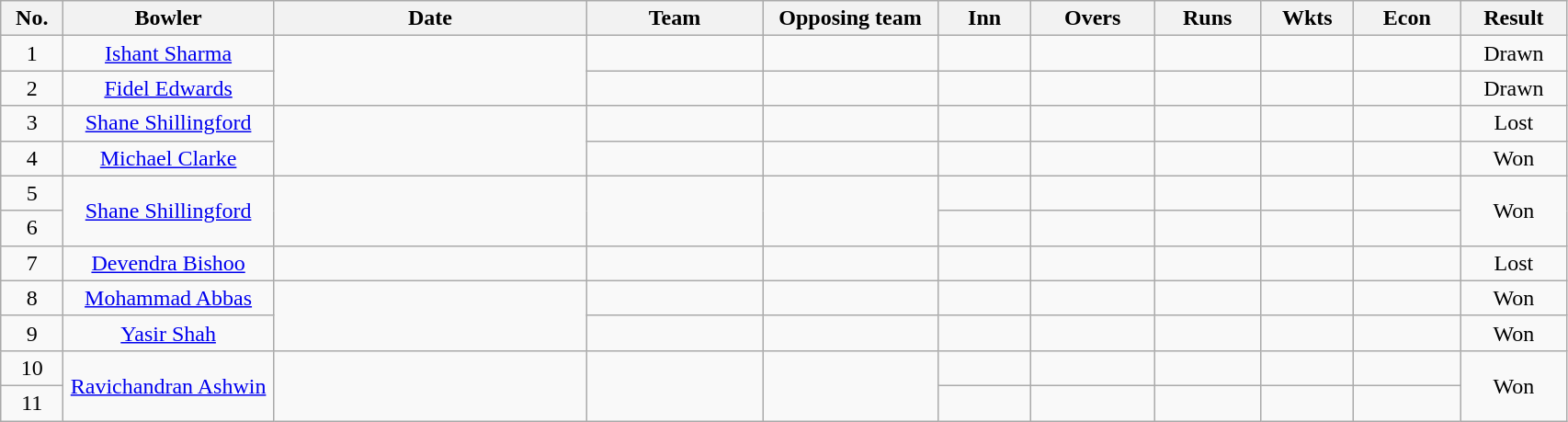<table class="wikitable sortable" style="font-size: 100%">
<tr align=center>
<th scope="col" width="38">No.</th>
<th scope="col" width="145">Bowler</th>
<th scope="col" width="220">Date</th>
<th scope="col" width="120">Team</th>
<th scope="col" width="120">Opposing team</th>
<th scope="col" width="60">Inn</th>
<th scope="col" width="82">Overs</th>
<th scope="col" width="70">Runs</th>
<th scope="col" width="60">Wkts</th>
<th scope="col" width="70">Econ</th>
<th scope="col" width="70">Result</th>
</tr>
<tr align="center">
<td scope="row">1</td>
<td><a href='#'>Ishant Sharma</a></td>
<td rowspan="2"></td>
<td></td>
<td></td>
<td></td>
<td></td>
<td></td>
<td></td>
<td></td>
<td>Drawn</td>
</tr>
<tr align="center">
<td scope="row">2</td>
<td><a href='#'>Fidel Edwards</a></td>
<td></td>
<td></td>
<td></td>
<td></td>
<td></td>
<td></td>
<td></td>
<td>Drawn</td>
</tr>
<tr align="center">
<td scope="row">3</td>
<td><a href='#'>Shane Shillingford</a></td>
<td rowspan="2"></td>
<td></td>
<td></td>
<td></td>
<td></td>
<td></td>
<td></td>
<td></td>
<td>Lost</td>
</tr>
<tr align="center">
<td scope="row">4</td>
<td><a href='#'>Michael Clarke</a></td>
<td></td>
<td></td>
<td></td>
<td></td>
<td></td>
<td></td>
<td></td>
<td>Won</td>
</tr>
<tr align="center">
<td scope="row">5</td>
<td rowspan="2"><a href='#'>Shane Shillingford</a></td>
<td rowspan="2"></td>
<td rowspan="2"></td>
<td rowspan="2"></td>
<td></td>
<td></td>
<td></td>
<td></td>
<td></td>
<td rowspan="2">Won</td>
</tr>
<tr align="center">
<td scope="row">6</td>
<td></td>
<td></td>
<td></td>
<td></td>
<td></td>
</tr>
<tr align="center">
<td scope="row">7</td>
<td><a href='#'>Devendra Bishoo</a></td>
<td></td>
<td></td>
<td></td>
<td></td>
<td></td>
<td></td>
<td></td>
<td></td>
<td>Lost</td>
</tr>
<tr align="center">
<td scope="row">8</td>
<td><a href='#'>Mohammad Abbas</a></td>
<td rowspan="2"></td>
<td></td>
<td></td>
<td></td>
<td></td>
<td></td>
<td></td>
<td></td>
<td>Won</td>
</tr>
<tr align="center">
<td scope="row">9</td>
<td><a href='#'>Yasir Shah</a></td>
<td></td>
<td></td>
<td></td>
<td></td>
<td></td>
<td></td>
<td></td>
<td>Won</td>
</tr>
<tr align="center">
<td scope="row">10</td>
<td rowspan="2"><a href='#'>Ravichandran Ashwin</a></td>
<td rowspan="2"></td>
<td rowspan="2"></td>
<td rowspan="2"></td>
<td></td>
<td></td>
<td></td>
<td></td>
<td></td>
<td rowspan="2">Won</td>
</tr>
<tr align="center">
<td scope="row">11</td>
<td></td>
<td></td>
<td></td>
<td></td>
<td></td>
</tr>
</table>
